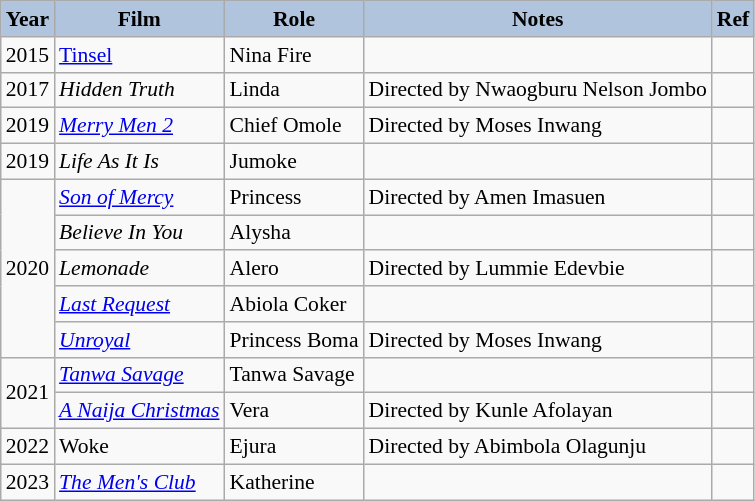<table class="wikitable" style="font-size:90%;" background: #f9f9f0;>
<tr style="text-align:center;">
<th style="background:#B0C4DE;">Year</th>
<th style="background:#B0C4DE;">Film</th>
<th style="background:#B0C4DE;">Role</th>
<th style="background:#B0C4DE;">Notes</th>
<th style="background:#B0C4DE;">Ref</th>
</tr>
<tr>
<td>2015</td>
<td><a href='#'>Tinsel</a></td>
<td>Nina Fire</td>
<td></td>
<td></td>
</tr>
<tr>
<td>2017</td>
<td><em>Hidden Truth</em></td>
<td>Linda</td>
<td>Directed by Nwaogburu Nelson Jombo</td>
<td></td>
</tr>
<tr>
<td>2019</td>
<td><em><a href='#'>Merry Men 2</a></em></td>
<td>Chief Omole</td>
<td>Directed by Moses Inwang</td>
<td></td>
</tr>
<tr>
<td>2019</td>
<td><em>Life As It Is</em></td>
<td>Jumoke</td>
<td></td>
<td></td>
</tr>
<tr>
<td rowspan="5">2020</td>
<td><em><a href='#'>Son of Mercy</a></em></td>
<td>Princess</td>
<td>Directed by Amen Imasuen</td>
<td></td>
</tr>
<tr>
<td><em>Believe In You</em></td>
<td>Alysha</td>
<td></td>
<td></td>
</tr>
<tr>
<td><em>Lemonade</em></td>
<td>Alero</td>
<td>Directed by Lummie Edevbie</td>
<td></td>
</tr>
<tr>
<td><em><a href='#'>Last Request</a></em></td>
<td>Abiola Coker</td>
<td></td>
<td></td>
</tr>
<tr>
<td><em><a href='#'>Unroyal</a></em></td>
<td>Princess Boma</td>
<td>Directed by Moses Inwang</td>
<td></td>
</tr>
<tr>
<td rowspan="2">2021</td>
<td><em><a href='#'>Tanwa Savage</a></em></td>
<td>Tanwa Savage</td>
<td></td>
<td></td>
</tr>
<tr>
<td><em><a href='#'>A Naija Christmas</a></em></td>
<td>Vera</td>
<td>Directed by Kunle Afolayan</td>
<td></td>
</tr>
<tr>
<td>2022</td>
<td>Woke</td>
<td>Ejura</td>
<td>Directed by Abimbola Olagunju</td>
<td></td>
</tr>
<tr>
<td>2023</td>
<td><a href='#'><em>The Men's Club</em></a></td>
<td>Katherine</td>
<td></td>
<td></td>
</tr>
</table>
